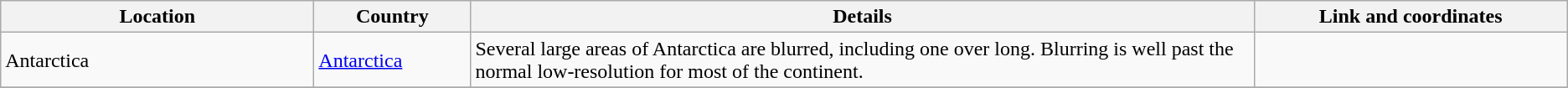<table class="wikitable">
<tr>
<th style="width:20%;">Location</th>
<th style="width:10%;">Country</th>
<th style="width:50%;">Details</th>
<th style="width:20%;">Link and coordinates</th>
</tr>
<tr>
<td>Antarctica</td>
<td><a href='#'>Antarctica</a></td>
<td>Several large areas of Antarctica are blurred, including one over  long. Blurring is well past the normal low-resolution for most of the continent.</td>
<td> </td>
</tr>
<tr>
</tr>
</table>
